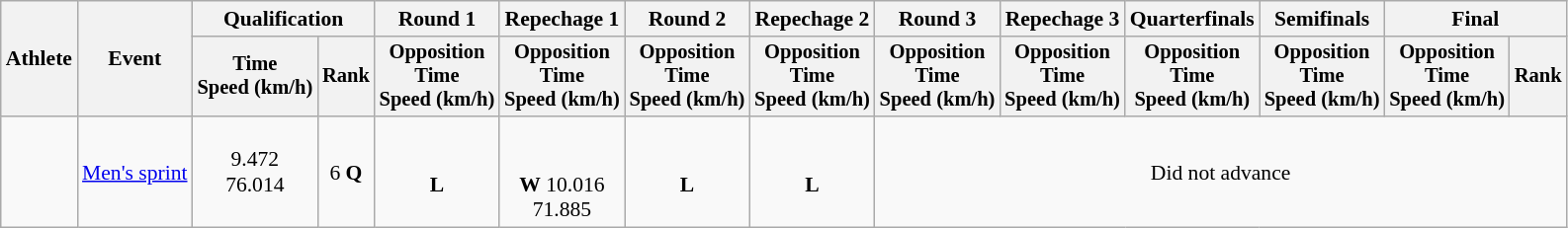<table class="wikitable" style="font-size:90%">
<tr>
<th rowspan=2>Athlete</th>
<th rowspan=2>Event</th>
<th colspan=2>Qualification</th>
<th>Round 1</th>
<th>Repechage 1</th>
<th>Round 2</th>
<th>Repechage 2</th>
<th>Round 3</th>
<th>Repechage 3</th>
<th>Quarterfinals</th>
<th>Semifinals</th>
<th colspan=2>Final</th>
</tr>
<tr style="font-size:95%">
<th>Time<br>Speed (km/h)</th>
<th>Rank</th>
<th>Opposition<br>Time<br>Speed (km/h)</th>
<th>Opposition<br>Time<br>Speed (km/h)</th>
<th>Opposition<br>Time<br>Speed (km/h)</th>
<th>Opposition<br>Time<br>Speed (km/h)</th>
<th>Opposition<br>Time<br>Speed (km/h)</th>
<th>Opposition<br>Time<br>Speed (km/h)</th>
<th>Opposition<br>Time<br>Speed (km/h)</th>
<th>Opposition<br>Time<br>Speed (km/h)</th>
<th>Opposition<br>Time<br>Speed (km/h)</th>
<th>Rank</th>
</tr>
<tr align=center>
<td align=left></td>
<td align=left><a href='#'>Men's sprint</a></td>
<td>9.472<br>76.014</td>
<td>6 <strong>Q</strong></td>
<td><br><strong>L</strong></td>
<td><br><br><strong>W</strong> 10.016<br>71.885</td>
<td><br><strong>L</strong></td>
<td><br><strong>L</strong></td>
<td colspan=6>Did not advance</td>
</tr>
</table>
